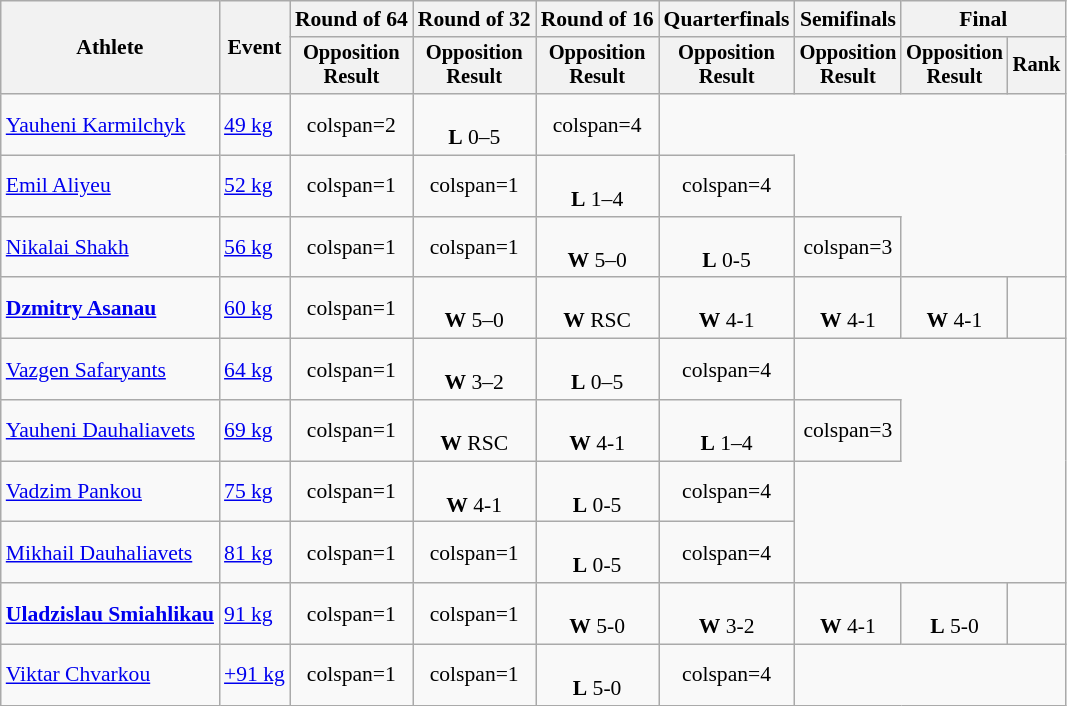<table class="wikitable" style="text-align:center; font-size:90%">
<tr>
<th rowspan=2>Athlete</th>
<th rowspan=2>Event</th>
<th>Round of 64</th>
<th>Round of 32</th>
<th>Round of 16</th>
<th>Quarterfinals</th>
<th>Semifinals</th>
<th colspan=2>Final</th>
</tr>
<tr style="font-size:95%">
<th>Opposition<br>Result</th>
<th>Opposition<br>Result</th>
<th>Opposition<br>Result</th>
<th>Opposition<br>Result</th>
<th>Opposition<br>Result</th>
<th>Opposition<br>Result</th>
<th>Rank</th>
</tr>
<tr>
<td align=left><a href='#'>Yauheni Karmilchyk</a></td>
<td align=left><a href='#'>49 kg</a></td>
<td>colspan=2 </td>
<td><br><strong>L</strong> 0–5</td>
<td>colspan=4 </td>
</tr>
<tr>
<td align=left><a href='#'>Emil Aliyeu</a></td>
<td align=left><a href='#'>52 kg</a></td>
<td>colspan=1 </td>
<td>colspan=1 </td>
<td><br><strong>L</strong> 1–4</td>
<td>colspan=4 </td>
</tr>
<tr>
<td align=left><a href='#'>Nikalai Shakh</a></td>
<td align=left><a href='#'>56 kg</a></td>
<td>colspan=1 </td>
<td>colspan=1 </td>
<td><br><strong>W</strong> 5–0</td>
<td><br><strong>L</strong> 0-5</td>
<td>colspan=3 </td>
</tr>
<tr>
<td align=left><strong><a href='#'>Dzmitry Asanau</a></strong></td>
<td align=left><a href='#'>60 kg</a></td>
<td>colspan=1 </td>
<td><br><strong>W</strong> 5–0</td>
<td><br><strong>W</strong> RSC</td>
<td><br><strong>W</strong> 4-1</td>
<td><br><strong>W</strong> 4-1</td>
<td><br><strong>W</strong> 4-1</td>
<td></td>
</tr>
<tr>
<td align=left><a href='#'>Vazgen Safaryants</a></td>
<td align=left><a href='#'>64 kg</a></td>
<td>colspan=1 </td>
<td><br><strong>W</strong> 3–2</td>
<td><br><strong>L</strong> 0–5</td>
<td>colspan=4 </td>
</tr>
<tr>
<td align=left><a href='#'>Yauheni Dauhaliavets</a></td>
<td align=left><a href='#'>69 kg</a></td>
<td>colspan=1 </td>
<td><br><strong>W</strong> RSC</td>
<td><br><strong>W</strong> 4-1</td>
<td><br><strong>L</strong> 1–4</td>
<td>colspan=3 </td>
</tr>
<tr>
<td align=left><a href='#'>Vadzim Pankou</a></td>
<td align=left><a href='#'>75 kg</a></td>
<td>colspan=1 </td>
<td><br><strong>W</strong> 4-1</td>
<td><br><strong>L</strong> 0-5</td>
<td>colspan=4 </td>
</tr>
<tr>
<td align=left><a href='#'>Mikhail Dauhaliavets</a></td>
<td align=left><a href='#'>81 kg</a></td>
<td>colspan=1 </td>
<td>colspan=1 </td>
<td><br><strong>L</strong> 0-5</td>
<td>colspan=4 </td>
</tr>
<tr>
<td align=left><strong><a href='#'>Uladzislau Smiahlikau</a></strong></td>
<td align=left><a href='#'>91 kg</a></td>
<td>colspan=1 </td>
<td>colspan=1 </td>
<td><br><strong>W</strong> 5-0</td>
<td><br><strong>W</strong> 3-2</td>
<td><br><strong>W</strong> 4-1</td>
<td><br><strong>L</strong> 5-0</td>
<td></td>
</tr>
<tr>
<td align=left><a href='#'>Viktar Chvarkou</a></td>
<td align=left><a href='#'>+91 kg</a></td>
<td>colspan=1 </td>
<td>colspan=1 </td>
<td><br><strong>L</strong> 5-0</td>
<td>colspan=4 </td>
</tr>
</table>
